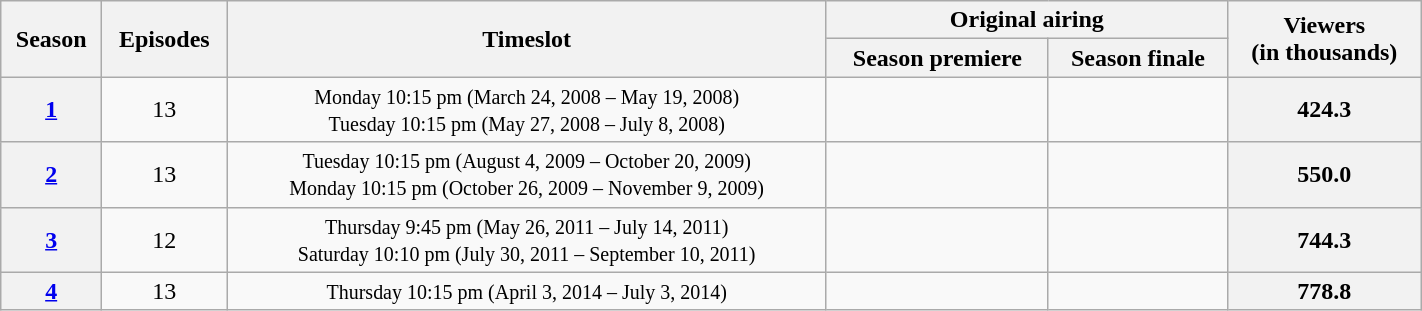<table style="text-align:center;" class="wikitable" width="75%">
<tr>
<th rowspan="2">Season</th>
<th rowspan="2">Episodes</th>
<th rowspan="2">Timeslot</th>
<th colspan="2">Original airing</th>
<th rowspan="2">Viewers<br>(in thousands)</th>
</tr>
<tr>
<th>Season premiere</th>
<th>Season finale</th>
</tr>
<tr>
<th><strong><a href='#'>1</a></strong></th>
<td>13</td>
<td><small>Monday 10:15 pm (March 24, 2008 – May 19, 2008)</small><br><small>Tuesday 10:15 pm (May 27, 2008 – July 8, 2008)</small></td>
<td></td>
<td></td>
<th style="text-align:center">424.3</th>
</tr>
<tr>
<th><strong><a href='#'>2</a></strong></th>
<td>13</td>
<td><small>Tuesday 10:15 pm (August 4, 2009 – October 20, 2009)</small><br><small>Monday 10:15 pm (October 26, 2009 – November 9, 2009)</small></td>
<td></td>
<td></td>
<th style="text-align:center">550.0</th>
</tr>
<tr>
<th><strong><a href='#'>3</a></strong></th>
<td>12</td>
<td><small>Thursday 9:45 pm (May 26, 2011 – July 14, 2011)</small><br><small>Saturday 10:10 pm (July 30, 2011 – September 10, 2011)</small></td>
<td></td>
<td></td>
<th style="text-align:center">744.3</th>
</tr>
<tr>
<th><strong><a href='#'>4</a></strong></th>
<td>13</td>
<td><small>Thursday 10:15 pm (April 3, 2014 – July 3, 2014)</small><br></td>
<td></td>
<td></td>
<th style="text-align:center">778.8</th>
</tr>
</table>
